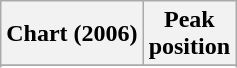<table class="wikitable sortable plainrowheaders" style="text-align:center">
<tr>
<th scope="col">Chart (2006)</th>
<th scope="col">Peak<br>position</th>
</tr>
<tr>
</tr>
<tr>
</tr>
<tr>
</tr>
</table>
